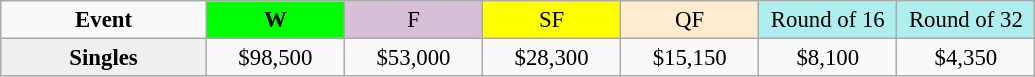<table class=wikitable style=font-size:95%;text-align:center>
<tr>
<td style="width:130px"><strong>Event</strong></td>
<td style="width:85px; background:lime"><strong>W</strong></td>
<td style="width:85px; background:thistle">F</td>
<td style="width:85px; background:#ffff00">SF</td>
<td style="width:85px; background:#ffebcd">QF</td>
<td style="width:85px; background:#afeeee">Round of 16</td>
<td style="width:85px; background:#afeeee">Round of 32</td>
</tr>
<tr>
<th style=background:#efefef>Singles</th>
<td>$98,500</td>
<td>$53,000</td>
<td>$28,300</td>
<td>$15,150</td>
<td>$8,100</td>
<td>$4,350</td>
</tr>
</table>
